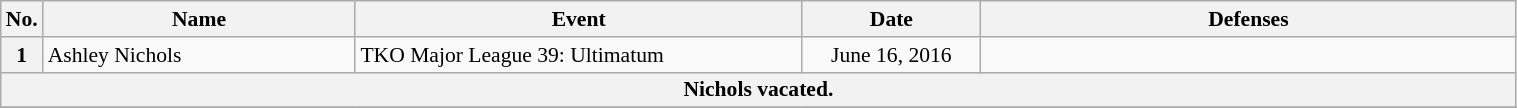<table class="wikitable" style="width:80%; font-size:90%">
<tr>
<th style= width:1%;">No.</th>
<th style= width:21%;">Name</th>
<th style= width:30%;">Event</th>
<th style=width:12%;">Date</th>
<th style= width:45%;">Defenses</th>
</tr>
<tr>
<th>1</th>
<td> Ashley Nichols <br></td>
<td>TKO Major League 39: Ultimatum <br></td>
<td align=center>June 16, 2016</td>
<td></td>
</tr>
<tr>
<th align=center colspan="6">Nichols vacated.</th>
</tr>
<tr>
</tr>
</table>
